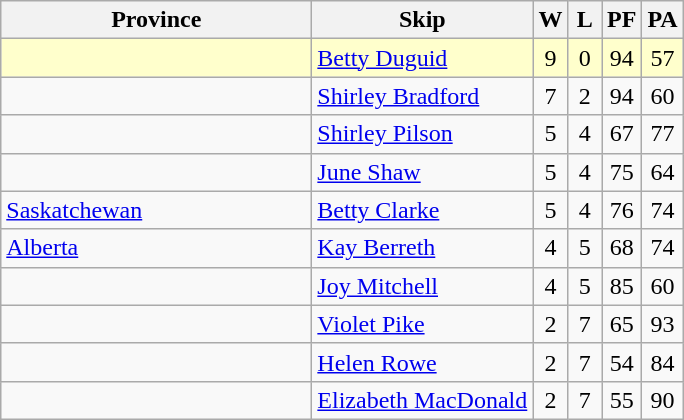<table class="wikitable" style="text-align: center;">
<tr>
<th bgcolor="#efefef" width="200">Province</th>
<th bgcolor="#efefef" width="140">Skip</th>
<th bgcolor="#efefef" width="15">W</th>
<th bgcolor="#efefef" width="15">L</th>
<th bgcolor="#efefef" width="15">PF</th>
<th bgcolor="#efefef" width="15">PA</th>
</tr>
<tr bgcolor=#ffffcc>
<td style="text-align: left;"></td>
<td style="text-align: left;"><a href='#'>Betty Duguid</a></td>
<td>9</td>
<td>0</td>
<td>94</td>
<td>57</td>
</tr>
<tr>
<td style="text-align: left;"></td>
<td style="text-align: left;"><a href='#'>Shirley Bradford</a></td>
<td>7</td>
<td>2</td>
<td>94</td>
<td>60</td>
</tr>
<tr>
<td style="text-align: left;"></td>
<td style="text-align: left;"><a href='#'>Shirley Pilson</a></td>
<td>5</td>
<td>4</td>
<td>67</td>
<td>77</td>
</tr>
<tr>
<td style="text-align: left;"></td>
<td style="text-align: left;"><a href='#'>June Shaw</a></td>
<td>5</td>
<td>4</td>
<td>75</td>
<td>64</td>
</tr>
<tr>
<td style="text-align: left;"><a href='#'>Saskatchewan</a></td>
<td style="text-align: left;"><a href='#'>Betty Clarke</a></td>
<td>5</td>
<td>4</td>
<td>76</td>
<td>74</td>
</tr>
<tr>
<td style="text-align: left;"><a href='#'>Alberta</a></td>
<td style="text-align: left;"><a href='#'>Kay Berreth</a></td>
<td>4</td>
<td>5</td>
<td>68</td>
<td>74</td>
</tr>
<tr>
<td style="text-align: left;"></td>
<td style="text-align: left;"><a href='#'>Joy Mitchell</a></td>
<td>4</td>
<td>5</td>
<td>85</td>
<td>60</td>
</tr>
<tr>
<td style="text-align: left;"></td>
<td style="text-align: left;"><a href='#'>Violet Pike</a></td>
<td>2</td>
<td>7</td>
<td>65</td>
<td>93</td>
</tr>
<tr>
<td style="text-align: left;"></td>
<td style="text-align: left;"><a href='#'>Helen Rowe</a></td>
<td>2</td>
<td>7</td>
<td>54</td>
<td>84</td>
</tr>
<tr>
<td style="text-align: left;"></td>
<td style="text-align: left;"><a href='#'>Elizabeth MacDonald</a></td>
<td>2</td>
<td>7</td>
<td>55</td>
<td>90</td>
</tr>
</table>
